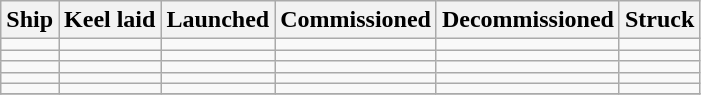<table class="wikitable sortable">
<tr>
<th>Ship</th>
<th>Keel laid</th>
<th>Launched</th>
<th>Commissioned</th>
<th>Decommissioned</th>
<th>Struck</th>
</tr>
<tr>
<td></td>
<td></td>
<td></td>
<td></td>
<td></td>
<td></td>
</tr>
<tr>
<td></td>
<td></td>
<td></td>
<td></td>
<td></td>
<td></td>
</tr>
<tr>
<td></td>
<td></td>
<td></td>
<td></td>
<td></td>
<td></td>
</tr>
<tr>
<td></td>
<td></td>
<td></td>
<td></td>
<td></td>
<td></td>
</tr>
<tr>
<td></td>
<td></td>
<td></td>
<td></td>
<td></td>
<td></td>
</tr>
<tr>
</tr>
</table>
